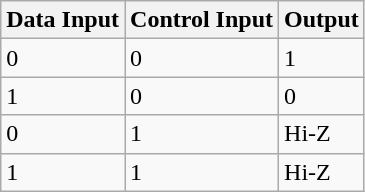<table class="wikitable">
<tr>
<th>Data Input</th>
<th>Control Input</th>
<th>Output</th>
</tr>
<tr>
<td>0</td>
<td>0</td>
<td>1</td>
</tr>
<tr>
<td>1</td>
<td>0</td>
<td>0</td>
</tr>
<tr>
<td>0</td>
<td>1</td>
<td>Hi-Z</td>
</tr>
<tr>
<td>1</td>
<td>1</td>
<td>Hi-Z</td>
</tr>
</table>
